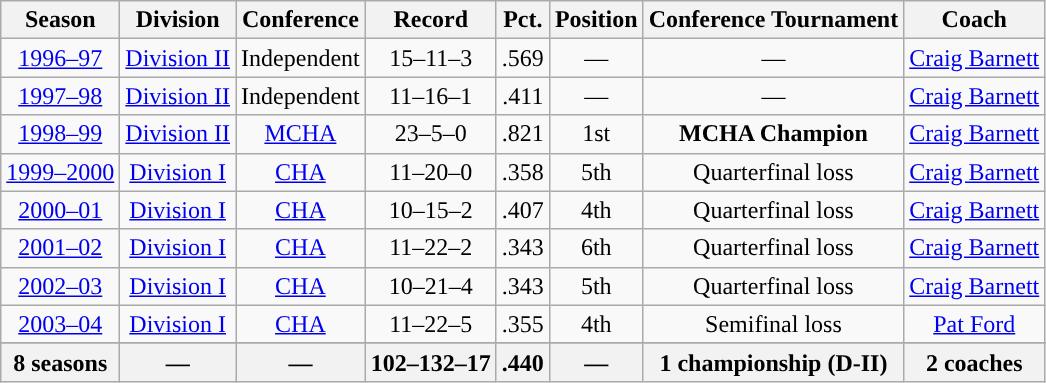<table class= "wikitable">
<tr>
<th>Season</th>
<th>Division</th>
<th>Conference</th>
<th>Record</th>
<th>Pct.</th>
<th>Position</th>
<th>Conference Tournament</th>
<th>Coach</th>
</tr>
<tr align="center">
<td><a href='#'>1996–97</a></td>
<td><a href='#'>Division II</a></td>
<td>Independent</td>
<td>15–11–3</td>
<td>.569</td>
<td>—</td>
<td>—</td>
<td><a href='#'>Craig Barnett</a></td>
</tr>
<tr align="center">
<td><a href='#'>1997–98</a></td>
<td><a href='#'>Division II</a></td>
<td>Independent</td>
<td>11–16–1</td>
<td>.411</td>
<td>—</td>
<td>—</td>
<td><a href='#'>Craig Barnett</a></td>
</tr>
<tr align="center">
<td><a href='#'>1998–99</a></td>
<td><a href='#'>Division II</a></td>
<td><a href='#'>MCHA</a></td>
<td>23–5–0</td>
<td>.821</td>
<td>1st</td>
<td><strong>MCHA Champion</strong></td>
<td><a href='#'>Craig Barnett</a></td>
</tr>
<tr align="center">
<td><a href='#'>1999–2000</a></td>
<td><a href='#'>Division I</a></td>
<td><a href='#'>CHA</a></td>
<td>11–20–0</td>
<td>.358</td>
<td>5th</td>
<td>Quarterfinal loss</td>
<td><a href='#'>Craig Barnett</a></td>
</tr>
<tr align="center">
<td><a href='#'>2000–01</a></td>
<td><a href='#'>Division I</a></td>
<td><a href='#'>CHA</a></td>
<td>10–15–2</td>
<td>.407</td>
<td>4th</td>
<td>Quarterfinal loss</td>
<td><a href='#'>Craig Barnett</a></td>
</tr>
<tr align="center">
<td><a href='#'>2001–02</a></td>
<td><a href='#'>Division I</a></td>
<td><a href='#'>CHA</a></td>
<td>11–22–2</td>
<td>.343</td>
<td>6th</td>
<td>Quarterfinal loss</td>
<td><a href='#'>Craig Barnett</a></td>
</tr>
<tr align="center">
<td><a href='#'>2002–03</a></td>
<td><a href='#'>Division I</a></td>
<td><a href='#'>CHA</a></td>
<td>10–21–4</td>
<td>.343</td>
<td>5th</td>
<td>Quarterfinal loss</td>
<td><a href='#'>Craig Barnett</a></td>
</tr>
<tr align="center">
<td><a href='#'>2003–04</a></td>
<td><a href='#'>Division I</a></td>
<td><a href='#'>CHA</a></td>
<td>11–22–5</td>
<td>.355</td>
<td>4th</td>
<td>Semifinal loss</td>
<td><a href='#'>Pat Ford</a></td>
</tr>
<tr align="center">
</tr>
<tr align=center>
<th>8 seasons</th>
<th>—</th>
<th>—</th>
<th>102–132–17</th>
<th>.440</th>
<th>—</th>
<th>1 championship (D-II)</th>
<th>2 coaches</th>
</tr>
</table>
